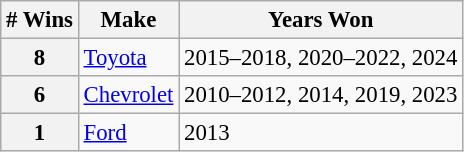<table class="wikitable" style="font-size: 95%;">
<tr>
<th># Wins</th>
<th>Make</th>
<th>Years Won</th>
</tr>
<tr>
<th>8</th>
<td> <a href='#'>Toyota</a></td>
<td>2015–2018, 2020–2022, 2024</td>
</tr>
<tr>
<th>6</th>
<td> <a href='#'>Chevrolet</a></td>
<td>2010–2012, 2014, 2019, 2023</td>
</tr>
<tr>
<th>1</th>
<td> <a href='#'>Ford</a></td>
<td>2013</td>
</tr>
</table>
